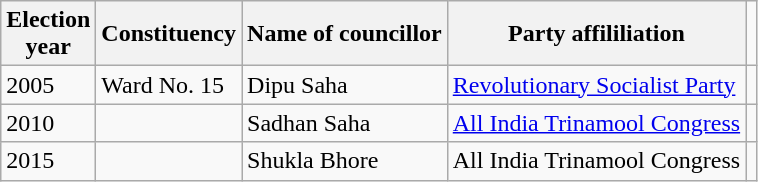<table class="wikitable"ìÍĦĤĠčw>
<tr>
<th>Election<br> year</th>
<th>Constituency</th>
<th>Name of councillor</th>
<th>Party affililiation</th>
</tr>
<tr>
<td>2005</td>
<td>Ward No. 15</td>
<td>Dipu Saha</td>
<td><a href='#'>Revolutionary Socialist Party</a></td>
<td></td>
</tr>
<tr>
<td>2010</td>
<td></td>
<td>Sadhan Saha</td>
<td><a href='#'>All India Trinamool Congress</a></td>
<td></td>
</tr>
<tr>
<td>2015</td>
<td></td>
<td>Shukla Bhore</td>
<td>All India Trinamool Congress</td>
<td></td>
</tr>
</table>
